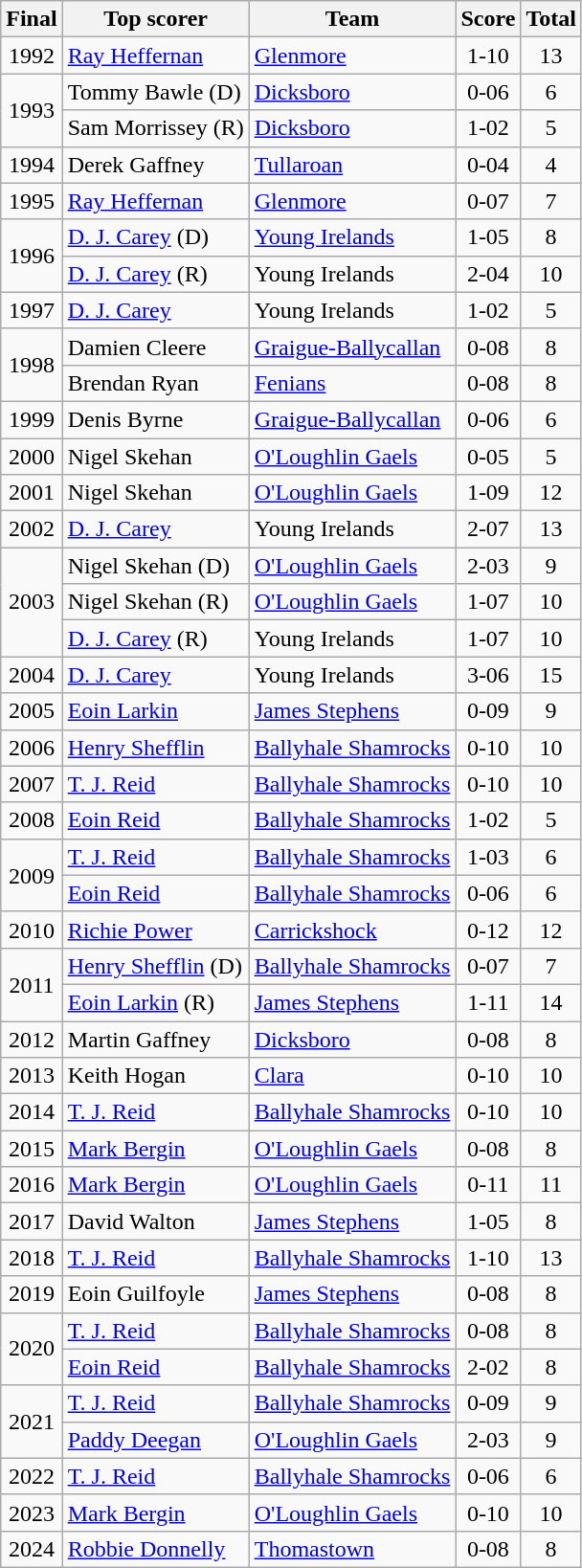<table class="wikitable" style="text-align:center;">
<tr>
<th>Final</th>
<th>Top scorer</th>
<th>Team</th>
<th>Score</th>
<th>Total</th>
</tr>
<tr>
<td>1992</td>
<td style="text-align:left;"><a href='#'>Ray Heffernan</a></td>
<td style="text-align:left;"><a href='#'>Glenmore</a></td>
<td>1-10</td>
<td>13</td>
</tr>
<tr>
<td rowspan="2">1993</td>
<td style="text-align:left;">Tommy Bawle (D)</td>
<td style="text-align:left;"><a href='#'>Dicksboro</a></td>
<td>0-06</td>
<td>6</td>
</tr>
<tr>
<td style="text-align:left;">Sam Morrissey (R)</td>
<td style="text-align:left;"><a href='#'>Dicksboro</a></td>
<td>1-02</td>
<td>5</td>
</tr>
<tr>
<td>1994</td>
<td style="text-align:left;">Derek Gaffney</td>
<td style="text-align:left;"><a href='#'>Tullaroan</a></td>
<td>0-04</td>
<td>4</td>
</tr>
<tr>
<td>1995</td>
<td style="text-align:left;"><a href='#'>Ray Heffernan</a></td>
<td style="text-align:left;"><a href='#'>Glenmore</a></td>
<td>0-07</td>
<td>7</td>
</tr>
<tr>
<td rowspan="2">1996</td>
<td style="text-align:left;"><a href='#'>D. J. Carey</a> (D)</td>
<td style="text-align:left;"><a href='#'>Young Irelands</a></td>
<td>1-05</td>
<td>8</td>
</tr>
<tr>
<td style="text-align:left;"><a href='#'>D. J. Carey</a> (R)</td>
<td style="text-align:left;">Young Irelands</td>
<td>2-04</td>
<td>10</td>
</tr>
<tr>
<td>1997</td>
<td style="text-align:left;"><a href='#'>D. J. Carey</a></td>
<td style="text-align:left;">Young Irelands</td>
<td>1-02</td>
<td>5</td>
</tr>
<tr>
<td rowspan="2">1998</td>
<td style="text-align:left;">Damien Cleere</td>
<td style="text-align:left;"><a href='#'>Graigue-Ballycallan</a></td>
<td>0-08</td>
<td>8</td>
</tr>
<tr>
<td style="text-align:left;">Brendan Ryan</td>
<td style="text-align:left;"><a href='#'>Fenians</a></td>
<td>0-08</td>
<td>8</td>
</tr>
<tr>
<td>1999</td>
<td style="text-align:left;">Denis Byrne</td>
<td style="text-align:left;"><a href='#'>Graigue-Ballycallan</a></td>
<td>0-06</td>
<td>6</td>
</tr>
<tr>
<td>2000</td>
<td style="text-align:left;">Nigel Skehan</td>
<td style="text-align:left;"><a href='#'>O'Loughlin Gaels</a></td>
<td>0-05</td>
<td>5</td>
</tr>
<tr>
<td>2001</td>
<td style="text-align:left;">Nigel Skehan</td>
<td style="text-align:left;"><a href='#'>O'Loughlin Gaels</a></td>
<td>1-09</td>
<td>12</td>
</tr>
<tr>
<td>2002</td>
<td style="text-align:left;"><a href='#'>D. J. Carey</a></td>
<td style="text-align:left;">Young Irelands</td>
<td>2-07</td>
<td>13</td>
</tr>
<tr>
<td rowspan="3">2003</td>
<td style="text-align:left;">Nigel Skehan (D)</td>
<td style="text-align:left;"><a href='#'>O'Loughlin Gaels</a></td>
<td>2-03</td>
<td>9</td>
</tr>
<tr>
<td style="text-align:left;">Nigel Skehan (R)</td>
<td style="text-align:left;"><a href='#'>O'Loughlin Gaels</a></td>
<td>1-07</td>
<td>10</td>
</tr>
<tr>
<td style="text-align:left;"><a href='#'>D. J. Carey</a> (R)</td>
<td style="text-align:left;">Young Irelands</td>
<td>1-07</td>
<td>10</td>
</tr>
<tr>
<td>2004</td>
<td style="text-align:left;"><a href='#'>D. J. Carey</a></td>
<td style="text-align:left;">Young Irelands</td>
<td>3-06</td>
<td>15</td>
</tr>
<tr>
<td>2005</td>
<td style="text-align:left;"><a href='#'>Eoin Larkin</a></td>
<td style="text-align:left;"><a href='#'>James Stephens</a></td>
<td>0-09</td>
<td>9</td>
</tr>
<tr>
<td>2006</td>
<td style="text-align:left;"><a href='#'>Henry Shefflin</a></td>
<td style="text-align:left;"><a href='#'>Ballyhale Shamrocks</a></td>
<td>0-10</td>
<td>10</td>
</tr>
<tr>
<td>2007</td>
<td style="text-align:left;"><a href='#'>T. J. Reid</a></td>
<td style="text-align:left;"><a href='#'>Ballyhale Shamrocks</a></td>
<td>0-10</td>
<td>10</td>
</tr>
<tr>
<td>2008</td>
<td style="text-align:left;"><a href='#'>Eoin Reid</a></td>
<td style="text-align:left;"><a href='#'>Ballyhale Shamrocks</a></td>
<td>1-02</td>
<td>5</td>
</tr>
<tr>
<td rowspan="2">2009</td>
<td style="text-align:left;"><a href='#'>T. J. Reid</a></td>
<td style="text-align:left;"><a href='#'>Ballyhale Shamrocks</a></td>
<td>1-03</td>
<td>6</td>
</tr>
<tr>
<td style="text-align:left;"><a href='#'>Eoin Reid</a></td>
<td style="text-align:left;"><a href='#'>Ballyhale Shamrocks</a></td>
<td>0-06</td>
<td>6</td>
</tr>
<tr>
<td>2010</td>
<td style="text-align:left;"><a href='#'>Richie Power</a></td>
<td style="text-align:left;"><a href='#'>Carrickshock</a></td>
<td>0-12</td>
<td>12</td>
</tr>
<tr>
<td rowspan="2">2011</td>
<td style="text-align:left;"><a href='#'>Henry Shefflin</a> (D)</td>
<td style="text-align:left;"><a href='#'>Ballyhale Shamrocks</a></td>
<td>0-07</td>
<td>7</td>
</tr>
<tr>
<td style="text-align:left;"><a href='#'>Eoin Larkin</a> (R)</td>
<td style="text-align:left;"><a href='#'>James Stephens</a></td>
<td>1-11</td>
<td>14</td>
</tr>
<tr>
<td>2012</td>
<td style="text-align:left;">Martin Gaffney</td>
<td style="text-align:left;"><a href='#'>Dicksboro</a></td>
<td>0-08</td>
<td>8</td>
</tr>
<tr>
<td>2013</td>
<td style="text-align:left;">Keith Hogan</td>
<td style="text-align:left;"><a href='#'>Clara</a></td>
<td>0-10</td>
<td>10</td>
</tr>
<tr>
<td>2014</td>
<td style="text-align:left;"><a href='#'>T. J. Reid</a></td>
<td style="text-align:left;"><a href='#'>Ballyhale Shamrocks</a></td>
<td>0-10</td>
<td>10</td>
</tr>
<tr>
<td>2015</td>
<td style="text-align:left;"><a href='#'>Mark Bergin</a></td>
<td style="text-align:left;"><a href='#'>O'Loughlin Gaels</a></td>
<td>0-08</td>
<td>8</td>
</tr>
<tr>
<td>2016</td>
<td style="text-align:left;"><a href='#'>Mark Bergin</a></td>
<td style="text-align:left;"><a href='#'>O'Loughlin Gaels</a></td>
<td>0-11</td>
<td>11</td>
</tr>
<tr>
<td>2017</td>
<td style="text-align:left;">David Walton</td>
<td style="text-align:left;"><a href='#'>James Stephens</a></td>
<td>1-05</td>
<td>8</td>
</tr>
<tr>
<td>2018</td>
<td style="text-align:left;"><a href='#'>T. J. Reid</a></td>
<td style="text-align:left;"><a href='#'>Ballyhale Shamrocks</a></td>
<td>1-10</td>
<td>13</td>
</tr>
<tr>
<td>2019</td>
<td style="text-align:left;">Eoin Guilfoyle</td>
<td style="text-align:left;"><a href='#'>James Stephens</a></td>
<td>0-08</td>
<td>8</td>
</tr>
<tr>
<td rowspan="2">2020</td>
<td style="text-align:left;"><a href='#'>T. J. Reid</a></td>
<td style="text-align:left;"><a href='#'>Ballyhale Shamrocks</a></td>
<td>0-08</td>
<td>8</td>
</tr>
<tr>
<td style="text-align:left;"><a href='#'>Eoin Reid</a></td>
<td style="text-align:left;"><a href='#'>Ballyhale Shamrocks</a></td>
<td>2-02</td>
<td>8</td>
</tr>
<tr>
<td rowspan="2">2021</td>
<td style="text-align:left;"><a href='#'>T. J. Reid</a></td>
<td style="text-align:left;"><a href='#'>Ballyhale Shamrocks</a></td>
<td>0-09</td>
<td>9</td>
</tr>
<tr>
<td style="text-align:left;"><a href='#'>Paddy Deegan</a></td>
<td style="text-align:left;"><a href='#'>O'Loughlin Gaels</a></td>
<td>2-03</td>
<td>9</td>
</tr>
<tr>
<td>2022</td>
<td style="text-align:left;"><a href='#'>T. J. Reid</a></td>
<td style="text-align:left;"><a href='#'>Ballyhale Shamrocks</a></td>
<td>0-06</td>
<td>6</td>
</tr>
<tr>
<td>2023</td>
<td style="text-align:left;"><a href='#'>Mark Bergin</a></td>
<td style="text-align:left;"><a href='#'>O'Loughlin Gaels</a></td>
<td>0-10</td>
<td>10</td>
</tr>
<tr>
<td>2024</td>
<td style="text-align:left;"><a href='#'>Robbie Donnelly</a></td>
<td style="text-align:left;"><a href='#'>Thomastown</a></td>
<td>0-08</td>
<td>8</td>
</tr>
</table>
